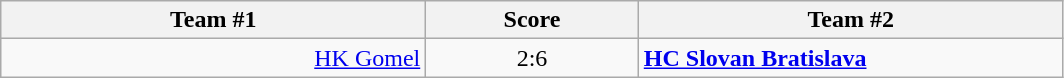<table class="wikitable" style="text-align: center;">
<tr>
<th width=22%>Team #1</th>
<th width=11%>Score</th>
<th width=22%>Team #2</th>
</tr>
<tr>
<td style="text-align: right;"><a href='#'>HK Gomel</a> </td>
<td>2:6</td>
<td style="text-align: left;"> <strong><a href='#'>HC Slovan Bratislava</a></strong></td>
</tr>
</table>
